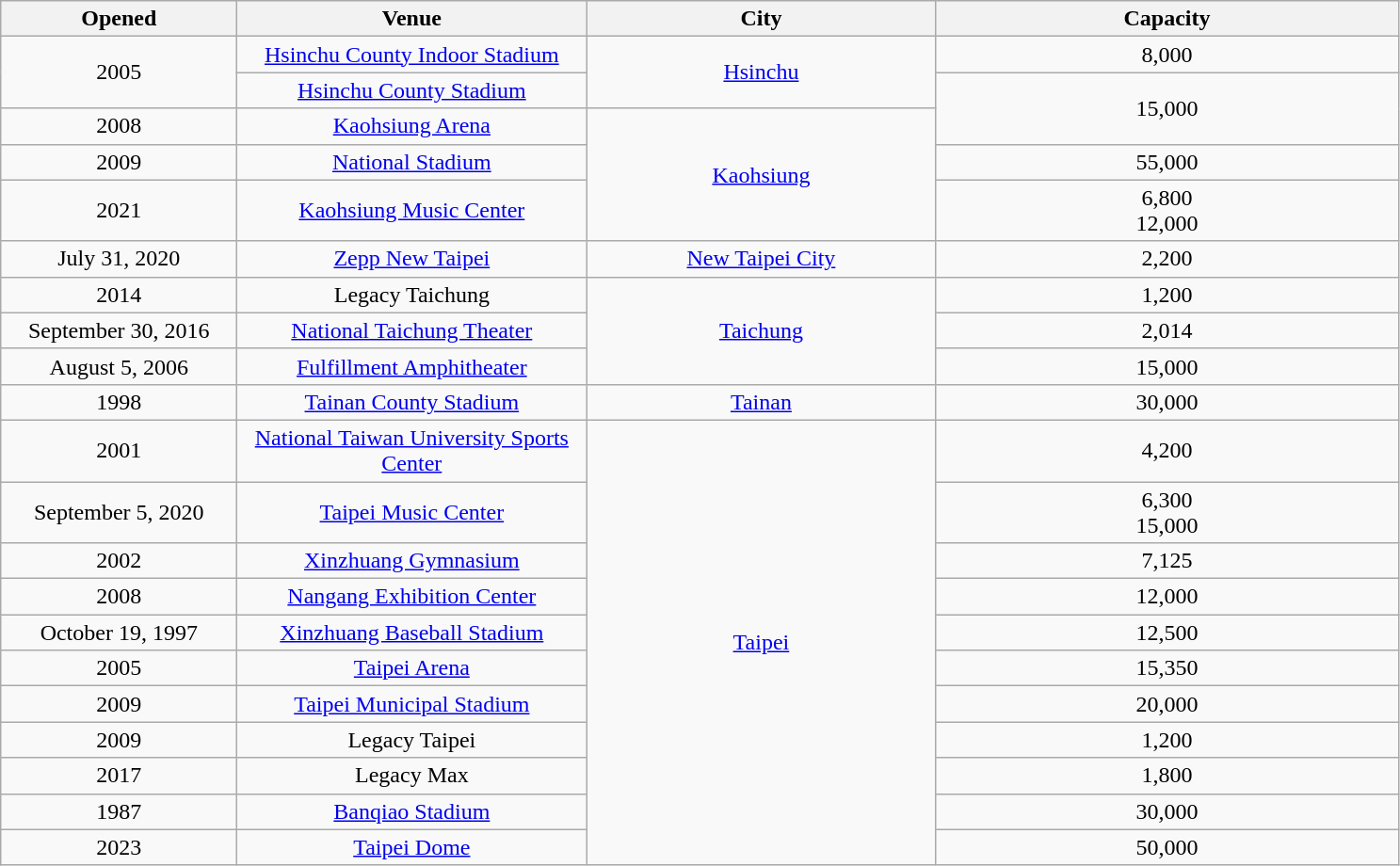<table class="sortable wikitable" style="text-align:center;">
<tr>
<th scope="col" style="width:10em;">Opened</th>
<th scope="col" style="width:15em;">Venue</th>
<th scope="col" style="width:15em;">City</th>
<th scope="col" style="width:20em;">Capacity</th>
</tr>
<tr>
<td rowspan="2">2005</td>
<td><a href='#'>Hsinchu County Indoor Stadium</a></td>
<td rowspan="2"><a href='#'>Hsinchu</a></td>
<td>8,000</td>
</tr>
<tr>
<td><a href='#'>Hsinchu County Stadium</a></td>
<td rowspan="2">15,000</td>
</tr>
<tr>
<td>2008</td>
<td><a href='#'>Kaohsiung Arena</a></td>
<td rowspan="3"><a href='#'>Kaohsiung</a></td>
</tr>
<tr>
<td>2009</td>
<td><a href='#'>National Stadium</a></td>
<td>55,000</td>
</tr>
<tr>
<td>2021</td>
<td><a href='#'>Kaohsiung Music Center</a></td>
<td>6,800 <br>12,000 </td>
</tr>
<tr>
<td>July 31, 2020</td>
<td><a href='#'>Zepp New Taipei</a></td>
<td><a href='#'>New Taipei City</a></td>
<td>2,200</td>
</tr>
<tr>
<td>2014</td>
<td>Legacy Taichung</td>
<td rowspan="3"><a href='#'>Taichung</a></td>
<td>1,200</td>
</tr>
<tr>
<td>September 30, 2016</td>
<td><a href='#'>National Taichung Theater</a></td>
<td>2,014</td>
</tr>
<tr>
<td>August 5, 2006</td>
<td><a href='#'>Fulfillment Amphitheater</a></td>
<td>15,000</td>
</tr>
<tr>
<td>1998</td>
<td><a href='#'>Tainan County Stadium</a></td>
<td><a href='#'>Tainan</a></td>
<td>30,000</td>
</tr>
<tr>
<td>2001</td>
<td><a href='#'>National Taiwan University Sports Center</a></td>
<td rowspan="11"><a href='#'>Taipei</a></td>
<td>4,200</td>
</tr>
<tr>
<td>September 5, 2020</td>
<td><a href='#'>Taipei Music Center</a></td>
<td>6,300 <br>15,000 </td>
</tr>
<tr>
<td>2002</td>
<td><a href='#'>Xinzhuang Gymnasium</a></td>
<td>7,125</td>
</tr>
<tr>
<td>2008</td>
<td><a href='#'>Nangang Exhibition Center</a></td>
<td>12,000</td>
</tr>
<tr>
<td>October 19, 1997</td>
<td><a href='#'>Xinzhuang Baseball Stadium</a></td>
<td>12,500</td>
</tr>
<tr>
<td>2005</td>
<td><a href='#'>Taipei Arena</a></td>
<td>15,350</td>
</tr>
<tr>
<td>2009</td>
<td><a href='#'>Taipei Municipal Stadium</a></td>
<td>20,000</td>
</tr>
<tr>
<td>2009</td>
<td>Legacy Taipei</td>
<td>1,200</td>
</tr>
<tr>
<td>2017</td>
<td>Legacy Max</td>
<td>1,800</td>
</tr>
<tr>
<td>1987</td>
<td><a href='#'>Banqiao Stadium</a></td>
<td>30,000</td>
</tr>
<tr>
<td>2023</td>
<td><a href='#'>Taipei Dome</a></td>
<td>50,000</td>
</tr>
</table>
